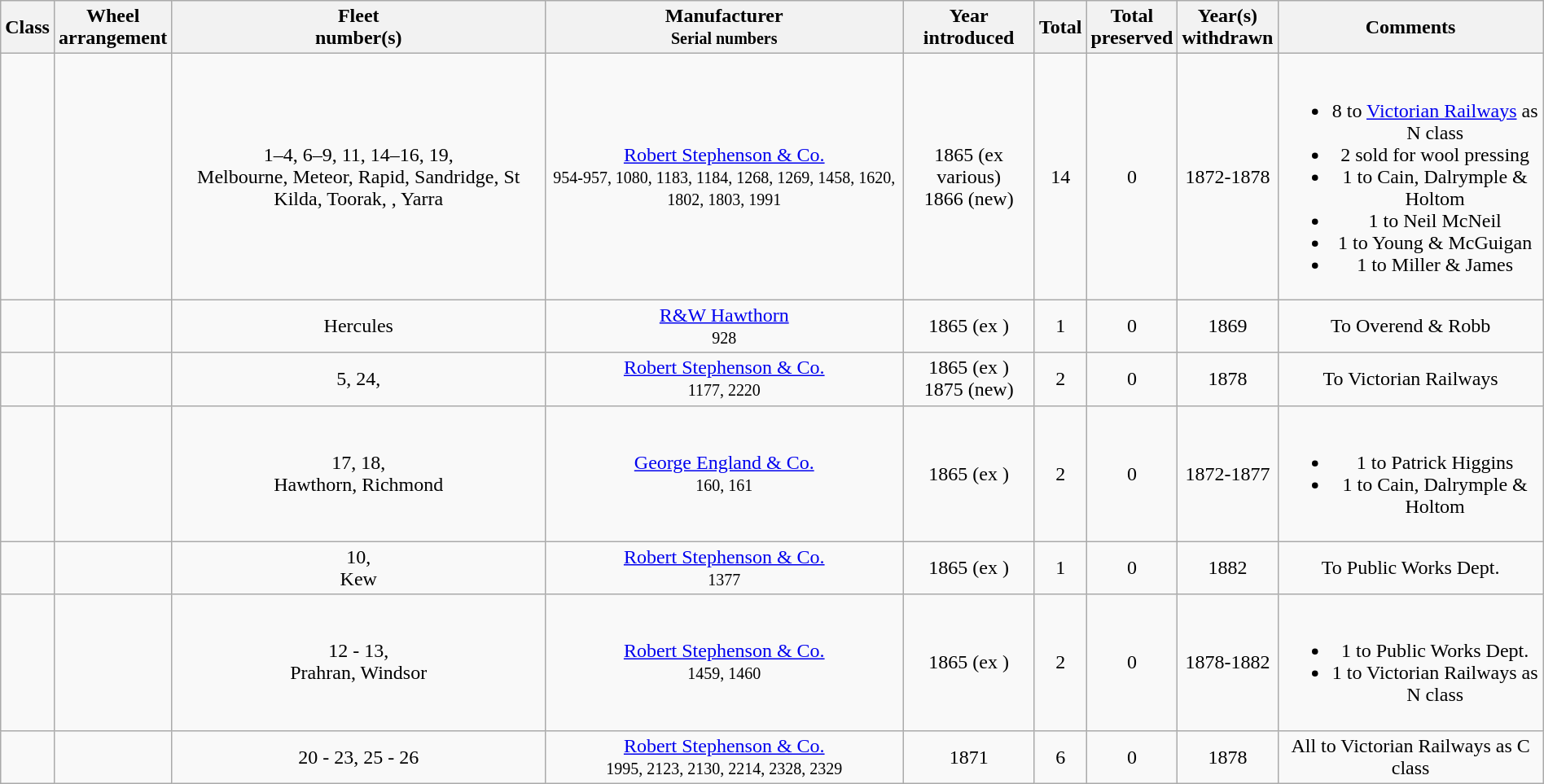<table class="wikitable" style="text-align:center; width: 100%">
<tr>
<th>Class</th>
<th>Wheel<br>arrangement</th>
<th>Fleet<br>number(s)</th>
<th>Manufacturer<br><small>Serial numbers</small></th>
<th>Year<br>introduced</th>
<th>Total</th>
<th>Total<br>preserved</th>
<th>Year(s)<br>withdrawn</th>
<th>Comments</th>
</tr>
<tr>
<td><a href='#'><br></a><span></span></td>
<td></td>
<td>1–4, 6–9, 11, 14–16, 19,<br>Melbourne, Meteor, Rapid, Sandridge, St Kilda, Toorak, , Yarra</td>
<td><a href='#'>Robert Stephenson & Co.</a><br><small>954-957, 1080, 1183, 1184, 1268, 1269, 1458, 1620, 1802, 1803, 1991</small></td>
<td>1865 (ex various)<br>1866 (new)</td>
<td>14</td>
<td>0</td>
<td>1872-1878</td>
<td><br><ul><li>8 to <a href='#'>Victorian Railways</a> as N class</li><li>2 sold for wool pressing</li><li>1 to Cain, Dalrymple & Holtom</li><li>1 to Neil McNeil</li><li>1 to Young & McGuigan</li><li>1 to Miller & James</li></ul></td>
</tr>
<tr>
<td><a href='#'> </a></td>
<td></td>
<td>Hercules</td>
<td><a href='#'>R&W Hawthorn</a><br><small>928</small></td>
<td>1865 (ex )</td>
<td>1</td>
<td>0</td>
<td>1869</td>
<td>To Overend & Robb</td>
</tr>
<tr>
<td><a href='#'> </a></td>
<td></td>
<td>5, 24,<br></td>
<td><a href='#'>Robert Stephenson & Co.</a><br><small>1177, 2220</small></td>
<td>1865 (ex )<br>1875 (new)</td>
<td>2</td>
<td>0</td>
<td>1878</td>
<td>To Victorian Railways</td>
</tr>
<tr>
<td><a href='#'> </a></td>
<td></td>
<td>17, 18,<br>Hawthorn, Richmond</td>
<td><a href='#'>George England & Co.</a><br><small>160, 161</small></td>
<td>1865 (ex )</td>
<td>2</td>
<td>0</td>
<td>1872-1877</td>
<td><br><ul><li>1 to Patrick Higgins</li><li>1 to Cain, Dalrymple & Holtom</li></ul></td>
</tr>
<tr>
<td><a href='#'> </a></td>
<td></td>
<td>10,<br>Kew</td>
<td><a href='#'>Robert Stephenson & Co.</a><br><small>1377</small></td>
<td>1865 (ex )</td>
<td>1</td>
<td>0</td>
<td>1882</td>
<td>To Public Works Dept.</td>
</tr>
<tr>
<td><a href='#'> </a></td>
<td></td>
<td>12 - 13,<br>Prahran, Windsor</td>
<td><a href='#'>Robert Stephenson & Co.</a><br><small>1459, 1460</small></td>
<td>1865 (ex )</td>
<td>2</td>
<td>0</td>
<td>1878-1882</td>
<td><br><ul><li>1 to Public Works Dept.</li><li>1 to Victorian Railways as N class</li></ul></td>
</tr>
<tr>
<td><a href='#'> </a></td>
<td></td>
<td>20 - 23, 25 - 26</td>
<td><a href='#'>Robert Stephenson & Co.</a><br><small>1995, 2123, 2130, 2214, 2328, 2329</small></td>
<td>1871</td>
<td>6</td>
<td>0</td>
<td>1878</td>
<td>All to Victorian Railways as C class</td>
</tr>
</table>
